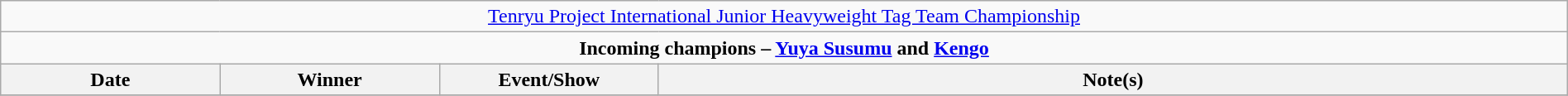<table class="wikitable" style="text-align:center; width:100%;">
<tr>
<td colspan="4" style="text-align: center;"><a href='#'>Tenryu Project International Junior Heavyweight Tag Team Championship</a></td>
</tr>
<tr>
<td colspan="4" style="text-align: center;"><strong>Incoming champions – <a href='#'>Yuya Susumu</a> and <a href='#'>Kengo</a></strong></td>
</tr>
<tr>
<th width="14%">Date</th>
<th width="14%">Winner</th>
<th width="14%">Event/Show</th>
<th width="58%">Note(s)</th>
</tr>
<tr>
</tr>
</table>
